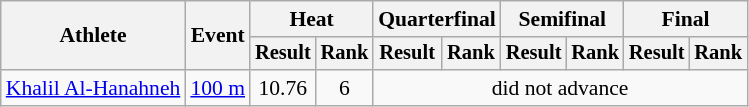<table class=wikitable style="font-size:90%">
<tr>
<th rowspan="2">Athlete</th>
<th rowspan="2">Event</th>
<th colspan="2">Heat</th>
<th colspan="2">Quarterfinal</th>
<th colspan="2">Semifinal</th>
<th colspan="2">Final</th>
</tr>
<tr style="font-size:95%">
<th>Result</th>
<th>Rank</th>
<th>Result</th>
<th>Rank</th>
<th>Result</th>
<th>Rank</th>
<th>Result</th>
<th>Rank</th>
</tr>
<tr align=center>
<td align=left><a href='#'>Khalil Al-Hanahneh</a></td>
<td align=left><a href='#'>100 m</a></td>
<td>10.76</td>
<td>6</td>
<td colspan=6>did not advance</td>
</tr>
</table>
